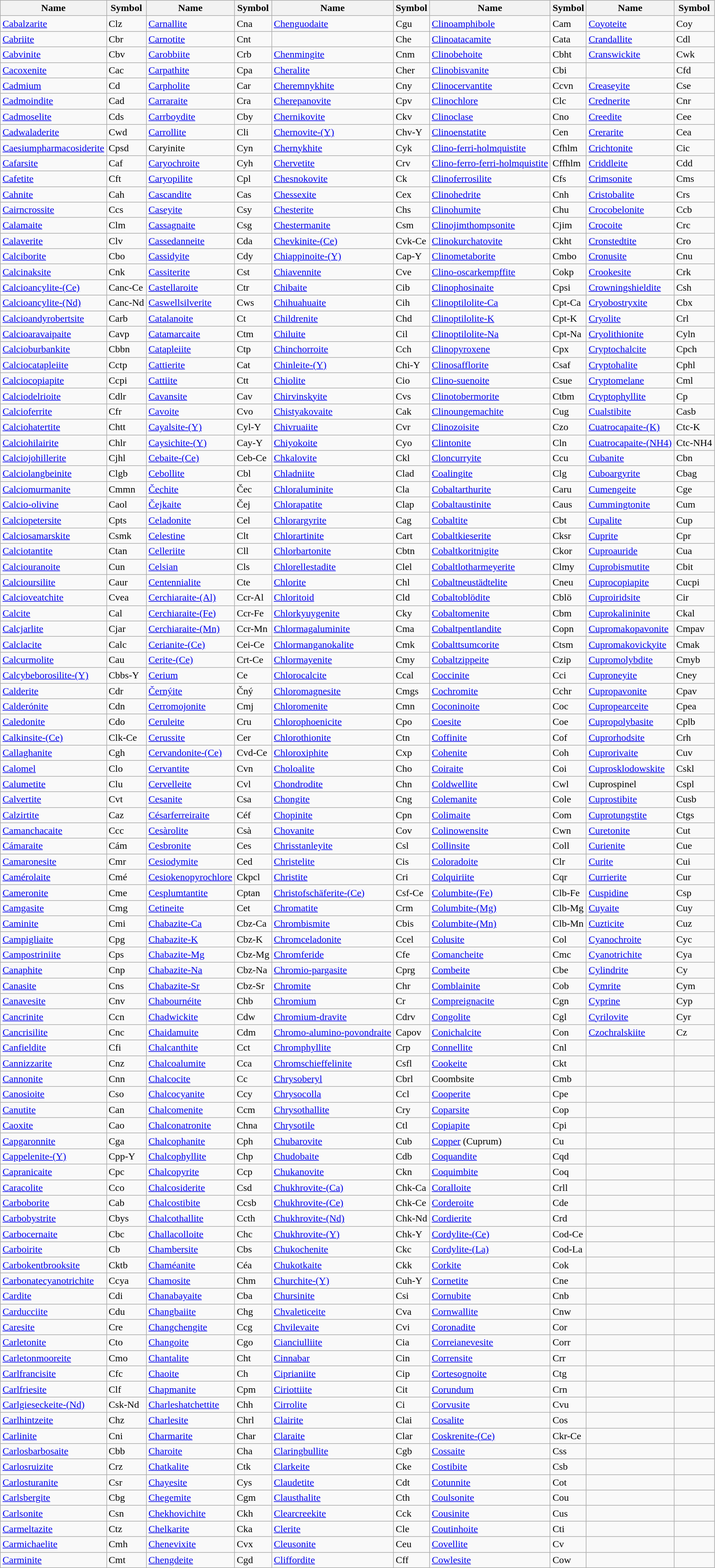<table class="wikitable">
<tr>
<th>Name</th>
<th>Symbol</th>
<th>Name</th>
<th>Symbol</th>
<th>Name</th>
<th>Symbol</th>
<th>Name</th>
<th>Symbol</th>
<th>Name</th>
<th>Symbol</th>
</tr>
<tr>
<td><a href='#'>Cabalzarite</a></td>
<td>Clz</td>
<td><a href='#'>Carnallite</a></td>
<td>Cna</td>
<td><a href='#'>Chenguodaite</a></td>
<td>Cgu</td>
<td><a href='#'>Clinoamphibole</a></td>
<td>Cam</td>
<td><a href='#'>Coyoteite</a></td>
<td>Coy</td>
</tr>
<tr>
<td><a href='#'>Cabriite</a></td>
<td>Cbr</td>
<td><a href='#'>Carnotite</a></td>
<td>Cnt</td>
<td></td>
<td>Che</td>
<td><a href='#'>Clinoatacamite</a></td>
<td>Cata</td>
<td><a href='#'>Crandallite</a></td>
<td>Cdl</td>
</tr>
<tr>
<td><a href='#'>Cabvinite</a></td>
<td>Cbv</td>
<td><a href='#'>Carobbiite</a></td>
<td>Crb</td>
<td><a href='#'>Chenmingite</a></td>
<td>Cnm</td>
<td><a href='#'>Clinobehoite</a></td>
<td>Cbht</td>
<td><a href='#'>Cranswickite</a></td>
<td>Cwk</td>
</tr>
<tr>
<td><a href='#'>Cacoxenite</a></td>
<td>Cac</td>
<td><a href='#'>Carpathite</a></td>
<td>Cpa</td>
<td><a href='#'>Cheralite</a></td>
<td>Cher</td>
<td><a href='#'>Clinobisvanite</a></td>
<td>Cbi</td>
<td></td>
<td>Cfd</td>
</tr>
<tr>
<td><a href='#'>Cadmium</a></td>
<td>Cd</td>
<td><a href='#'>Carpholite</a></td>
<td>Car</td>
<td><a href='#'>Cheremnykhite</a></td>
<td>Cny</td>
<td><a href='#'>Clinocervantite</a></td>
<td>Ccvn</td>
<td><a href='#'>Creaseyite</a></td>
<td>Cse</td>
</tr>
<tr>
<td><a href='#'>Cadmoindite</a></td>
<td>Cad</td>
<td><a href='#'>Carraraite</a></td>
<td>Cra</td>
<td><a href='#'>Cherepanovite</a></td>
<td>Cpv</td>
<td><a href='#'>Clinochlore</a></td>
<td>Clc</td>
<td><a href='#'>Crednerite</a></td>
<td>Cnr</td>
</tr>
<tr>
<td><a href='#'>Cadmoselite</a></td>
<td>Cds</td>
<td><a href='#'>Carrboydite</a></td>
<td>Cby</td>
<td><a href='#'>Chernikovite</a></td>
<td>Ckv</td>
<td><a href='#'>Clinoclase</a></td>
<td>Cno</td>
<td><a href='#'>Creedite</a></td>
<td>Cee</td>
</tr>
<tr>
<td><a href='#'>Cadwaladerite</a></td>
<td>Cwd</td>
<td><a href='#'>Carrollite</a></td>
<td>Cli</td>
<td><a href='#'>Chernovite-(Y)</a></td>
<td>Chv-Y</td>
<td><a href='#'>Clinoenstatite</a></td>
<td>Cen</td>
<td><a href='#'>Crerarite</a></td>
<td>Cea</td>
</tr>
<tr>
<td><a href='#'>Caesiumpharmacosiderite</a></td>
<td>Cpsd</td>
<td>Caryinite</td>
<td>Cyn</td>
<td><a href='#'>Chernykhite</a></td>
<td>Cyk</td>
<td><a href='#'>Clino-ferri-holmquistite</a></td>
<td>Cfhlm</td>
<td><a href='#'>Crichtonite</a></td>
<td>Cic</td>
</tr>
<tr>
<td><a href='#'>Cafarsite</a></td>
<td>Caf</td>
<td><a href='#'>Caryochroite</a></td>
<td>Cyh</td>
<td><a href='#'>Chervetite</a></td>
<td>Crv</td>
<td><a href='#'>Clino-ferro-ferri-holmquistite</a></td>
<td>Cffhlm</td>
<td><a href='#'>Criddleite</a></td>
<td>Cdd</td>
</tr>
<tr>
<td><a href='#'>Cafetite</a></td>
<td>Cft</td>
<td><a href='#'>Caryopilite</a></td>
<td>Cpl</td>
<td><a href='#'>Chesnokovite</a></td>
<td>Ck</td>
<td><a href='#'>Clinoferrosilite</a></td>
<td>Cfs</td>
<td><a href='#'>Crimsonite</a></td>
<td>Cms</td>
</tr>
<tr>
<td><a href='#'>Cahnite</a></td>
<td>Cah</td>
<td><a href='#'>Cascandite</a></td>
<td>Cas</td>
<td><a href='#'>Chessexite</a></td>
<td>Cex</td>
<td><a href='#'>Clinohedrite</a></td>
<td>Cnh</td>
<td><a href='#'>Cristobalite</a></td>
<td>Crs</td>
</tr>
<tr>
<td><a href='#'>Cairncrossite</a></td>
<td>Ccs</td>
<td><a href='#'>Caseyite</a></td>
<td>Csy</td>
<td><a href='#'>Chesterite</a></td>
<td>Chs</td>
<td><a href='#'>Clinohumite</a></td>
<td>Chu</td>
<td><a href='#'>Crocobelonite</a></td>
<td>Ccb</td>
</tr>
<tr>
<td><a href='#'>Calamaite</a></td>
<td>Clm</td>
<td><a href='#'>Cassagnaite</a></td>
<td>Csg</td>
<td><a href='#'>Chestermanite</a></td>
<td>Csm</td>
<td><a href='#'>Clinojimthompsonite</a></td>
<td>Cjim</td>
<td><a href='#'>Crocoite</a></td>
<td>Crc</td>
</tr>
<tr>
<td><a href='#'>Calaverite</a></td>
<td>Clv</td>
<td><a href='#'>Cassedanneite</a></td>
<td>Cda</td>
<td><a href='#'>Chevkinite-(Ce)</a></td>
<td>Cvk-Ce</td>
<td><a href='#'>Clinokurchatovite</a></td>
<td>Ckht</td>
<td><a href='#'>Cronstedtite</a></td>
<td>Cro</td>
</tr>
<tr>
<td><a href='#'>Calciborite</a></td>
<td>Cbo</td>
<td><a href='#'>Cassidyite</a></td>
<td>Cdy</td>
<td><a href='#'>Chiappinoite-(Y)</a></td>
<td>Cap-Y</td>
<td><a href='#'>Clinometaborite</a></td>
<td>Cmbo</td>
<td><a href='#'>Cronusite</a></td>
<td>Cnu</td>
</tr>
<tr>
<td><a href='#'>Calcinaksite</a></td>
<td>Cnk</td>
<td><a href='#'>Cassiterite</a></td>
<td>Cst</td>
<td><a href='#'>Chiavennite</a></td>
<td>Cve</td>
<td><a href='#'>Clino-oscarkempffite</a></td>
<td>Cokp</td>
<td><a href='#'>Crookesite</a></td>
<td>Crk</td>
</tr>
<tr>
<td><a href='#'>Calcioancylite-(Ce)</a></td>
<td>Canc-Ce</td>
<td><a href='#'>Castellaroite</a></td>
<td>Ctr</td>
<td><a href='#'>Chibaite</a></td>
<td>Cib</td>
<td><a href='#'>Clinophosinaite</a></td>
<td>Cpsi</td>
<td><a href='#'>Crowningshieldite</a></td>
<td>Csh</td>
</tr>
<tr>
<td><a href='#'>Calcioancylite-(Nd)</a></td>
<td>Canc-Nd</td>
<td><a href='#'>Caswellsilverite</a></td>
<td>Cws</td>
<td><a href='#'>Chihuahuaite</a></td>
<td>Cih</td>
<td><a href='#'>Clinoptilolite-Ca</a></td>
<td>Cpt-Ca</td>
<td><a href='#'>Cryobostryxite</a></td>
<td>Cbx</td>
</tr>
<tr>
<td><a href='#'>Calcioandyrobertsite</a></td>
<td>Carb</td>
<td><a href='#'>Catalanoite</a></td>
<td>Ct</td>
<td><a href='#'>Childrenite</a></td>
<td>Chd</td>
<td><a href='#'>Clinoptilolite-K</a></td>
<td>Cpt-K</td>
<td><a href='#'>Cryolite</a></td>
<td>Crl</td>
</tr>
<tr>
<td><a href='#'>Calcioaravaipaite</a></td>
<td>Cavp</td>
<td><a href='#'>Catamarcaite</a></td>
<td>Ctm</td>
<td><a href='#'>Chiluite</a></td>
<td>Cil</td>
<td><a href='#'>Clinoptilolite-Na</a></td>
<td>Cpt-Na</td>
<td><a href='#'>Cryolithionite</a></td>
<td>Cyln</td>
</tr>
<tr>
<td><a href='#'>Calcioburbankite</a></td>
<td>Cbbn</td>
<td><a href='#'>Catapleiite</a></td>
<td>Ctp</td>
<td><a href='#'>Chinchorroite</a></td>
<td>Cch</td>
<td><a href='#'>Clinopyroxene</a></td>
<td>Cpx</td>
<td><a href='#'>Cryptochalcite</a></td>
<td>Cpch</td>
</tr>
<tr>
<td><a href='#'>Calciocatapleiite</a></td>
<td>Cctp</td>
<td><a href='#'>Cattierite</a></td>
<td>Cat</td>
<td><a href='#'>Chinleite-(Y)</a></td>
<td>Chi-Y</td>
<td><a href='#'>Clinosafflorite</a></td>
<td>Csaf</td>
<td><a href='#'>Cryptohalite</a></td>
<td>Cphl</td>
</tr>
<tr>
<td><a href='#'>Calciocopiapite</a></td>
<td>Ccpi</td>
<td><a href='#'>Cattiite</a></td>
<td>Ctt</td>
<td><a href='#'>Chiolite</a></td>
<td>Cio</td>
<td><a href='#'>Clino-suenoite</a></td>
<td>Csue</td>
<td><a href='#'>Cryptomelane</a></td>
<td>Cml</td>
</tr>
<tr>
<td><a href='#'>Calciodelrioite</a></td>
<td>Cdlr</td>
<td><a href='#'>Cavansite</a></td>
<td>Cav</td>
<td><a href='#'>Chirvinskyite</a></td>
<td>Cvs</td>
<td><a href='#'>Clinotobermorite</a></td>
<td>Ctbm</td>
<td><a href='#'>Cryptophyllite</a></td>
<td>Cp</td>
</tr>
<tr>
<td><a href='#'>Calcioferrite</a></td>
<td>Cfr</td>
<td><a href='#'>Cavoite</a></td>
<td>Cvo</td>
<td><a href='#'>Chistyakovaite</a></td>
<td>Cak</td>
<td><a href='#'>Clinoungemachite</a></td>
<td>Cug</td>
<td><a href='#'>Cualstibite</a></td>
<td>Casb</td>
</tr>
<tr>
<td><a href='#'>Calciohatertite</a></td>
<td>Chtt</td>
<td><a href='#'>Cayalsite-(Y)</a></td>
<td>Cyl-Y</td>
<td><a href='#'>Chivruaiite</a></td>
<td>Cvr</td>
<td><a href='#'>Clinozoisite</a></td>
<td>Czo</td>
<td><a href='#'>Cuatrocapaite-(K)</a></td>
<td>Ctc-K</td>
</tr>
<tr>
<td><a href='#'>Calciohilairite</a></td>
<td>Chlr</td>
<td><a href='#'>Caysichite-(Y)</a></td>
<td>Cay-Y</td>
<td><a href='#'>Chiyokoite</a></td>
<td>Cyo</td>
<td><a href='#'>Clintonite</a></td>
<td>Cln</td>
<td><a href='#'>Cuatrocapaite-(NH4)</a></td>
<td>Ctc-NH4</td>
</tr>
<tr>
<td><a href='#'>Calciojohillerite</a></td>
<td>Cjhl</td>
<td><a href='#'>Cebaite-(Ce)</a></td>
<td>Ceb-Ce</td>
<td><a href='#'>Chkalovite</a></td>
<td>Ckl</td>
<td><a href='#'>Cloncurryite</a></td>
<td>Ccu</td>
<td><a href='#'>Cubanite</a></td>
<td>Cbn</td>
</tr>
<tr>
<td><a href='#'>Calciolangbeinite</a></td>
<td>Clgb</td>
<td><a href='#'>Cebollite</a></td>
<td>Cbl</td>
<td><a href='#'>Chladniite</a></td>
<td>Clad</td>
<td><a href='#'>Coalingite</a></td>
<td>Clg</td>
<td><a href='#'>Cuboargyrite</a></td>
<td>Cbag</td>
</tr>
<tr>
<td><a href='#'>Calciomurmanite</a></td>
<td>Cmmn</td>
<td><a href='#'>Čechite</a></td>
<td>Čec</td>
<td><a href='#'>Chloraluminite</a></td>
<td>Cla</td>
<td><a href='#'>Cobaltarthurite</a></td>
<td>Caru</td>
<td><a href='#'>Cumengeite</a></td>
<td>Cge</td>
</tr>
<tr>
<td><a href='#'>Calcio-olivine</a></td>
<td>Caol</td>
<td><a href='#'>Čejkaite</a></td>
<td>Čej</td>
<td><a href='#'>Chlorapatite</a></td>
<td>Clap</td>
<td><a href='#'>Cobaltaustinite</a></td>
<td>Caus</td>
<td><a href='#'>Cummingtonite</a></td>
<td>Cum</td>
</tr>
<tr>
<td><a href='#'>Calciopetersite</a></td>
<td>Cpts</td>
<td><a href='#'>Celadonite</a></td>
<td>Cel</td>
<td><a href='#'>Chlorargyrite</a></td>
<td>Cag</td>
<td><a href='#'>Cobaltite</a></td>
<td>Cbt</td>
<td><a href='#'>Cupalite</a></td>
<td>Cup</td>
</tr>
<tr>
<td><a href='#'>Calciosamarskite</a></td>
<td>Csmk</td>
<td><a href='#'>Celestine</a></td>
<td>Clt</td>
<td><a href='#'>Chlorartinite</a></td>
<td>Cart</td>
<td><a href='#'>Cobaltkieserite</a></td>
<td>Cksr</td>
<td><a href='#'>Cuprite</a></td>
<td>Cpr</td>
</tr>
<tr>
<td><a href='#'>Calciotantite</a></td>
<td>Ctan</td>
<td><a href='#'>Celleriite</a></td>
<td>Cll</td>
<td><a href='#'>Chlorbartonite</a></td>
<td>Cbtn</td>
<td><a href='#'>Cobaltkoritnigite</a></td>
<td>Ckor</td>
<td><a href='#'>Cuproauride</a></td>
<td>Cua</td>
</tr>
<tr>
<td><a href='#'>Calciouranoite</a></td>
<td>Cun</td>
<td><a href='#'>Celsian</a></td>
<td>Cls</td>
<td><a href='#'>Chlorellestadite</a></td>
<td>Clel</td>
<td><a href='#'>Cobaltlotharmeyerite</a></td>
<td>Clmy</td>
<td><a href='#'>Cuprobismutite</a></td>
<td>Cbit</td>
</tr>
<tr>
<td><a href='#'>Calcioursilite</a></td>
<td>Caur</td>
<td><a href='#'>Centennialite</a></td>
<td>Cte</td>
<td><a href='#'>Chlorite</a></td>
<td>Chl</td>
<td><a href='#'>Cobaltneustädtelite</a></td>
<td>Cneu</td>
<td><a href='#'>Cuprocopiapite</a></td>
<td>Cucpi</td>
</tr>
<tr>
<td><a href='#'>Calcioveatchite</a></td>
<td>Cvea</td>
<td><a href='#'>Cerchiaraite-(Al)</a></td>
<td>Ccr-Al</td>
<td><a href='#'>Chloritoid</a></td>
<td>Cld</td>
<td><a href='#'>Cobaltoblödite</a></td>
<td>Cblö</td>
<td><a href='#'>Cuproiridsite</a></td>
<td>Cir</td>
</tr>
<tr>
<td><a href='#'>Calcite</a></td>
<td>Cal</td>
<td><a href='#'>Cerchiaraite-(Fe)</a></td>
<td>Ccr-Fe</td>
<td><a href='#'>Chlorkyuygenite</a></td>
<td>Cky</td>
<td><a href='#'>Cobaltomenite</a></td>
<td>Cbm</td>
<td><a href='#'>Cuprokalininite</a></td>
<td>Ckal</td>
</tr>
<tr>
<td><a href='#'>Calcjarlite</a></td>
<td>Cjar</td>
<td><a href='#'>Cerchiaraite-(Mn)</a></td>
<td>Ccr-Mn</td>
<td><a href='#'>Chlormagaluminite</a></td>
<td>Cma</td>
<td><a href='#'>Cobaltpentlandite</a></td>
<td>Copn</td>
<td><a href='#'>Cupromakopavonite</a></td>
<td>Cmpav</td>
</tr>
<tr>
<td><a href='#'>Calclacite</a></td>
<td>Calc</td>
<td><a href='#'>Cerianite-(Ce)</a></td>
<td>Cei-Ce</td>
<td><a href='#'>Chlormanganokalite</a></td>
<td>Cmk</td>
<td><a href='#'>Cobalttsumcorite</a></td>
<td>Ctsm</td>
<td><a href='#'>Cupromakovickyite</a></td>
<td>Cmak</td>
</tr>
<tr>
<td><a href='#'>Calcurmolite</a></td>
<td>Cau</td>
<td><a href='#'>Cerite-(Ce)</a></td>
<td>Crt-Ce</td>
<td><a href='#'>Chlormayenite</a></td>
<td>Cmy</td>
<td><a href='#'>Cobaltzippeite</a></td>
<td>Czip</td>
<td><a href='#'>Cupromolybdite</a></td>
<td>Cmyb</td>
</tr>
<tr>
<td><a href='#'>Calcybeborosilite-(Y)</a></td>
<td>Cbbs-Y</td>
<td><a href='#'>Cerium</a></td>
<td>Ce</td>
<td><a href='#'>Chlorocalcite</a></td>
<td>Ccal</td>
<td><a href='#'>Coccinite</a></td>
<td>Cci</td>
<td><a href='#'>Cuproneyite</a></td>
<td>Cney</td>
</tr>
<tr>
<td><a href='#'>Calderite</a></td>
<td>Cdr</td>
<td><a href='#'>Černýite</a></td>
<td>Čný</td>
<td><a href='#'>Chloromagnesite</a></td>
<td>Cmgs</td>
<td><a href='#'>Cochromite</a></td>
<td>Cchr</td>
<td><a href='#'>Cupropavonite</a></td>
<td>Cpav</td>
</tr>
<tr>
<td><a href='#'>Calderónite</a></td>
<td>Cdn</td>
<td><a href='#'>Cerromojonite</a></td>
<td>Cmj</td>
<td><a href='#'>Chloromenite</a></td>
<td>Cmn</td>
<td><a href='#'>Coconinoite</a></td>
<td>Coc</td>
<td><a href='#'>Cupropearceite</a></td>
<td>Cpea</td>
</tr>
<tr>
<td><a href='#'>Caledonite</a></td>
<td>Cdo</td>
<td><a href='#'>Ceruleite</a></td>
<td>Cru</td>
<td><a href='#'>Chlorophoenicite</a></td>
<td>Cpo</td>
<td><a href='#'>Coesite</a></td>
<td>Coe</td>
<td><a href='#'>Cupropolybasite</a></td>
<td>Cplb</td>
</tr>
<tr>
<td><a href='#'>Calkinsite-(Ce)</a></td>
<td>Clk-Ce</td>
<td><a href='#'>Cerussite</a></td>
<td>Cer</td>
<td><a href='#'>Chlorothionite</a></td>
<td>Ctn</td>
<td><a href='#'>Coffinite</a></td>
<td>Cof</td>
<td><a href='#'>Cuprorhodsite</a></td>
<td>Crh</td>
</tr>
<tr>
<td><a href='#'>Callaghanite</a></td>
<td>Cgh</td>
<td><a href='#'>Cervandonite-(Ce)</a></td>
<td>Cvd-Ce</td>
<td><a href='#'>Chloroxiphite</a></td>
<td>Cxp</td>
<td><a href='#'>Cohenite</a></td>
<td>Coh</td>
<td><a href='#'>Cuprorivaite</a></td>
<td>Cuv</td>
</tr>
<tr>
<td><a href='#'>Calomel</a></td>
<td>Clo</td>
<td><a href='#'>Cervantite</a></td>
<td>Cvn</td>
<td><a href='#'>Choloalite</a></td>
<td>Cho</td>
<td><a href='#'>Coiraite</a></td>
<td>Coi</td>
<td><a href='#'>Cuprosklodowskite</a></td>
<td>Cskl</td>
</tr>
<tr>
<td><a href='#'>Calumetite</a></td>
<td>Clu</td>
<td><a href='#'>Cervelleite</a></td>
<td>Cvl</td>
<td><a href='#'>Chondrodite</a></td>
<td>Chn</td>
<td><a href='#'>Coldwellite</a></td>
<td>Cwl</td>
<td>Cuprospinel</td>
<td>Cspl</td>
</tr>
<tr>
<td><a href='#'>Calvertite</a></td>
<td>Cvt</td>
<td><a href='#'>Cesanite</a></td>
<td>Csa</td>
<td><a href='#'>Chongite</a></td>
<td>Cng</td>
<td><a href='#'>Colemanite</a></td>
<td>Cole</td>
<td><a href='#'>Cuprostibite</a></td>
<td>Cusb</td>
</tr>
<tr>
<td><a href='#'>Calzirtite</a></td>
<td>Caz</td>
<td><a href='#'>Césarferreiraite</a></td>
<td>Céf</td>
<td><a href='#'>Chopinite</a></td>
<td>Cpn</td>
<td><a href='#'>Colimaite</a></td>
<td>Com</td>
<td><a href='#'>Cuprotungstite</a></td>
<td>Ctgs</td>
</tr>
<tr>
<td><a href='#'>Camanchacaite</a></td>
<td>Ccc</td>
<td><a href='#'>Cesàrolite</a></td>
<td>Csà</td>
<td><a href='#'>Chovanite</a></td>
<td>Cov</td>
<td><a href='#'>Colinowensite</a></td>
<td>Cwn</td>
<td><a href='#'>Curetonite</a></td>
<td>Cut</td>
</tr>
<tr>
<td><a href='#'>Cámaraite</a></td>
<td>Cám</td>
<td><a href='#'>Cesbronite</a></td>
<td>Ces</td>
<td><a href='#'>Chrisstanleyite</a></td>
<td>Csl</td>
<td><a href='#'>Collinsite</a></td>
<td>Coll</td>
<td><a href='#'>Curienite</a></td>
<td>Cue</td>
</tr>
<tr>
<td><a href='#'>Camaronesite</a></td>
<td>Cmr</td>
<td><a href='#'>Cesiodymite</a></td>
<td>Ced</td>
<td><a href='#'>Christelite</a></td>
<td>Cis</td>
<td><a href='#'>Coloradoite</a></td>
<td>Clr</td>
<td><a href='#'>Curite</a></td>
<td>Cui</td>
</tr>
<tr>
<td><a href='#'>Camérolaite</a></td>
<td>Cmé</td>
<td><a href='#'>Cesiokenopyrochlore</a></td>
<td>Ckpcl</td>
<td><a href='#'>Christite</a></td>
<td>Cri</td>
<td><a href='#'>Colquiriite</a></td>
<td>Cqr</td>
<td><a href='#'>Currierite</a></td>
<td>Cur</td>
</tr>
<tr>
<td><a href='#'>Cameronite</a></td>
<td>Cme</td>
<td><a href='#'>Cesplumtantite</a></td>
<td>Cptan</td>
<td><a href='#'>Christofschäferite-(Ce)</a></td>
<td>Csf-Ce</td>
<td><a href='#'>Columbite-(Fe)</a></td>
<td>Clb-Fe</td>
<td><a href='#'>Cuspidine</a></td>
<td>Csp</td>
</tr>
<tr>
<td><a href='#'>Camgasite</a></td>
<td>Cmg</td>
<td><a href='#'>Cetineite</a></td>
<td>Cet</td>
<td><a href='#'>Chromatite</a></td>
<td>Crm</td>
<td><a href='#'>Columbite-(Mg)</a></td>
<td>Clb-Mg</td>
<td><a href='#'>Cuyaite</a></td>
<td>Cuy</td>
</tr>
<tr>
<td><a href='#'>Caminite</a></td>
<td>Cmi</td>
<td><a href='#'>Chabazite-Ca</a></td>
<td>Cbz-Ca</td>
<td><a href='#'>Chrombismite</a></td>
<td>Cbis</td>
<td><a href='#'>Columbite-(Mn)</a></td>
<td>Clb-Mn</td>
<td><a href='#'>Cuzticite</a></td>
<td>Cuz</td>
</tr>
<tr>
<td><a href='#'>Campigliaite</a></td>
<td>Cpg</td>
<td><a href='#'>Chabazite-K</a></td>
<td>Cbz-K</td>
<td><a href='#'>Chromceladonite</a></td>
<td>Ccel</td>
<td><a href='#'>Colusite</a></td>
<td>Col</td>
<td><a href='#'>Cyanochroite</a></td>
<td>Cyc</td>
</tr>
<tr>
<td><a href='#'>Campostriniite</a></td>
<td>Cps</td>
<td><a href='#'>Chabazite-Mg</a></td>
<td>Cbz-Mg</td>
<td><a href='#'>Chromferide</a></td>
<td>Cfe</td>
<td><a href='#'>Comancheite</a></td>
<td>Cmc</td>
<td><a href='#'>Cyanotrichite</a></td>
<td>Cya</td>
</tr>
<tr>
<td><a href='#'>Canaphite</a></td>
<td>Cnp</td>
<td><a href='#'>Chabazite-Na</a></td>
<td>Cbz-Na</td>
<td><a href='#'>Chromio-pargasite</a></td>
<td>Cprg</td>
<td><a href='#'>Combeite</a></td>
<td>Cbe</td>
<td><a href='#'>Cylindrite</a></td>
<td>Cy</td>
</tr>
<tr>
<td><a href='#'>Canasite</a></td>
<td>Cns</td>
<td><a href='#'>Chabazite-Sr</a></td>
<td>Cbz-Sr</td>
<td><a href='#'>Chromite</a></td>
<td>Chr</td>
<td><a href='#'>Comblainite</a></td>
<td>Cob</td>
<td><a href='#'>Cymrite</a></td>
<td>Cym</td>
</tr>
<tr>
<td><a href='#'>Canavesite</a></td>
<td>Cnv</td>
<td><a href='#'>Chabournéite</a></td>
<td>Chb</td>
<td><a href='#'>Chromium</a></td>
<td>Cr</td>
<td><a href='#'>Compreignacite</a></td>
<td>Cgn</td>
<td><a href='#'>Cyprine</a></td>
<td>Cyp</td>
</tr>
<tr>
<td><a href='#'>Cancrinite</a></td>
<td>Ccn</td>
<td><a href='#'>Chadwickite</a></td>
<td>Cdw</td>
<td><a href='#'>Chromium-dravite</a></td>
<td>Cdrv</td>
<td><a href='#'>Congolite</a></td>
<td>Cgl</td>
<td><a href='#'>Cyrilovite</a></td>
<td>Cyr</td>
</tr>
<tr>
<td><a href='#'>Cancrisilite</a></td>
<td>Cnc</td>
<td><a href='#'>Chaidamuite</a></td>
<td>Cdm</td>
<td><a href='#'>Chromo-alumino-povondraite</a></td>
<td>Capov</td>
<td><a href='#'>Conichalcite</a></td>
<td>Con</td>
<td><a href='#'>Czochralskiite</a></td>
<td>Cz</td>
</tr>
<tr>
<td><a href='#'>Canfieldite</a></td>
<td>Cfi</td>
<td><a href='#'>Chalcanthite</a></td>
<td>Cct</td>
<td><a href='#'>Chromphyllite</a></td>
<td>Crp</td>
<td><a href='#'>Connellite</a></td>
<td>Cnl</td>
<td></td>
<td></td>
</tr>
<tr>
<td><a href='#'>Cannizzarite</a></td>
<td>Cnz</td>
<td><a href='#'>Chalcoalumite</a></td>
<td>Cca</td>
<td><a href='#'>Chromschieffelinite</a></td>
<td>Csfl</td>
<td><a href='#'>Cookeite</a></td>
<td>Ckt</td>
<td></td>
<td></td>
</tr>
<tr>
<td><a href='#'>Cannonite</a></td>
<td>Cnn</td>
<td><a href='#'>Chalcocite</a></td>
<td>Cc</td>
<td><a href='#'>Chrysoberyl</a></td>
<td>Cbrl</td>
<td>Coombsite</td>
<td>Cmb</td>
<td></td>
<td></td>
</tr>
<tr>
<td><a href='#'>Canosioite</a></td>
<td>Cso</td>
<td><a href='#'>Chalcocyanite</a></td>
<td>Ccy</td>
<td><a href='#'>Chrysocolla</a></td>
<td>Ccl</td>
<td><a href='#'>Cooperite</a></td>
<td>Cpe</td>
<td></td>
<td></td>
</tr>
<tr>
<td><a href='#'>Canutite</a></td>
<td>Can</td>
<td><a href='#'>Chalcomenite</a></td>
<td>Ccm</td>
<td><a href='#'>Chrysothallite</a></td>
<td>Cry</td>
<td><a href='#'>Coparsite</a></td>
<td>Cop</td>
<td></td>
<td></td>
</tr>
<tr>
<td><a href='#'>Caoxite</a></td>
<td>Cao</td>
<td><a href='#'>Chalconatronite</a></td>
<td>Chna</td>
<td><a href='#'>Chrysotile</a></td>
<td>Ctl</td>
<td><a href='#'>Copiapite</a></td>
<td>Cpi</td>
<td></td>
<td></td>
</tr>
<tr>
<td><a href='#'>Capgaronnite</a></td>
<td>Cga</td>
<td><a href='#'>Chalcophanite</a></td>
<td>Cph</td>
<td><a href='#'>Chubarovite</a></td>
<td>Cub</td>
<td><a href='#'>Copper</a> (Cuprum)</td>
<td>Cu</td>
<td></td>
<td></td>
</tr>
<tr>
<td><a href='#'>Cappelenite-(Y)</a></td>
<td>Cpp-Y</td>
<td><a href='#'>Chalcophyllite</a></td>
<td>Chp</td>
<td><a href='#'>Chudobaite</a></td>
<td>Cdb</td>
<td><a href='#'>Coquandite</a></td>
<td>Cqd</td>
<td></td>
<td></td>
</tr>
<tr>
<td><a href='#'>Capranicaite</a></td>
<td>Cpc</td>
<td><a href='#'>Chalcopyrite</a></td>
<td>Ccp</td>
<td><a href='#'>Chukanovite</a></td>
<td>Ckn</td>
<td><a href='#'>Coquimbite</a></td>
<td>Coq</td>
<td></td>
<td></td>
</tr>
<tr>
<td><a href='#'>Caracolite</a></td>
<td>Cco</td>
<td><a href='#'>Chalcosiderite</a></td>
<td>Csd</td>
<td><a href='#'>Chukhrovite-(Ca)</a></td>
<td>Chk-Ca</td>
<td><a href='#'>Coralloite</a></td>
<td>Crll</td>
<td></td>
<td></td>
</tr>
<tr>
<td><a href='#'>Carboborite</a></td>
<td>Cab</td>
<td><a href='#'>Chalcostibite</a></td>
<td>Ccsb</td>
<td><a href='#'>Chukhrovite-(Ce)</a></td>
<td>Chk-Ce</td>
<td><a href='#'>Corderoite</a></td>
<td>Cde</td>
<td></td>
<td></td>
</tr>
<tr>
<td><a href='#'>Carbobystrite</a></td>
<td>Cbys</td>
<td><a href='#'>Chalcothallite</a></td>
<td>Ccth</td>
<td><a href='#'>Chukhrovite-(Nd)</a></td>
<td>Chk-Nd</td>
<td><a href='#'>Cordierite</a></td>
<td>Crd</td>
<td></td>
<td></td>
</tr>
<tr>
<td><a href='#'>Carbocernaite</a></td>
<td>Cbc</td>
<td><a href='#'>Challacolloite</a></td>
<td>Chc</td>
<td><a href='#'>Chukhrovite-(Y)</a></td>
<td>Chk-Y</td>
<td><a href='#'>Cordylite-(Ce)</a></td>
<td>Cod-Ce</td>
<td></td>
<td></td>
</tr>
<tr>
<td><a href='#'>Carboirite</a></td>
<td>Cb</td>
<td><a href='#'>Chambersite</a></td>
<td>Cbs</td>
<td><a href='#'>Chukochenite</a></td>
<td>Ckc</td>
<td><a href='#'>Cordylite-(La)</a></td>
<td>Cod-La</td>
<td></td>
<td></td>
</tr>
<tr>
<td><a href='#'>Carbokentbrooksite</a></td>
<td>Cktb</td>
<td><a href='#'>Chaméanite</a></td>
<td>Céa</td>
<td><a href='#'>Chukotkaite</a></td>
<td>Ckk</td>
<td><a href='#'>Corkite</a></td>
<td>Cok</td>
<td></td>
<td></td>
</tr>
<tr>
<td><a href='#'>Carbonatecyanotrichite</a></td>
<td>Ccya</td>
<td><a href='#'>Chamosite</a></td>
<td>Chm</td>
<td><a href='#'>Churchite-(Y)</a></td>
<td>Cuh-Y</td>
<td><a href='#'>Cornetite</a></td>
<td>Cne</td>
<td></td>
<td></td>
</tr>
<tr>
<td><a href='#'>Cardite</a></td>
<td>Cdi</td>
<td><a href='#'>Chanabayaite</a></td>
<td>Cba</td>
<td><a href='#'>Chursinite</a></td>
<td>Csi</td>
<td><a href='#'>Cornubite</a></td>
<td>Cnb</td>
<td></td>
<td></td>
</tr>
<tr>
<td><a href='#'>Carducciite</a></td>
<td>Cdu</td>
<td><a href='#'>Changbaiite</a></td>
<td>Chg</td>
<td><a href='#'>Chvaleticeite</a></td>
<td>Cva</td>
<td><a href='#'>Cornwallite</a></td>
<td>Cnw</td>
<td></td>
<td></td>
</tr>
<tr>
<td><a href='#'>Caresite</a></td>
<td>Cre</td>
<td><a href='#'>Changchengite</a></td>
<td>Ccg</td>
<td><a href='#'>Chvilevaite</a></td>
<td>Cvi</td>
<td><a href='#'>Coronadite</a></td>
<td>Cor</td>
<td></td>
<td></td>
</tr>
<tr>
<td><a href='#'>Carletonite</a></td>
<td>Cto</td>
<td><a href='#'>Changoite</a></td>
<td>Cgo</td>
<td><a href='#'>Cianciulliite</a></td>
<td>Cia</td>
<td><a href='#'>Correianevesite</a></td>
<td>Corr</td>
<td></td>
<td></td>
</tr>
<tr>
<td><a href='#'>Carletonmooreite</a></td>
<td>Cmo</td>
<td><a href='#'>Chantalite</a></td>
<td>Cht</td>
<td><a href='#'>Cinnabar</a></td>
<td>Cin</td>
<td><a href='#'>Corrensite</a></td>
<td>Crr</td>
<td></td>
<td></td>
</tr>
<tr>
<td><a href='#'>Carlfrancisite</a></td>
<td>Cfc</td>
<td><a href='#'>Chaoite</a></td>
<td>Ch</td>
<td><a href='#'>Ciprianiite</a></td>
<td>Cip</td>
<td><a href='#'>Cortesognoite</a></td>
<td>Ctg</td>
<td></td>
<td></td>
</tr>
<tr>
<td><a href='#'>Carlfriesite</a></td>
<td>Clf</td>
<td><a href='#'>Chapmanite</a></td>
<td>Cpm</td>
<td><a href='#'>Ciriottiite</a></td>
<td>Cit</td>
<td><a href='#'>Corundum</a></td>
<td>Crn</td>
<td></td>
<td></td>
</tr>
<tr>
<td><a href='#'>Carlgieseckeite-(Nd)</a></td>
<td>Csk-Nd</td>
<td><a href='#'>Charleshatchettite</a></td>
<td>Chh</td>
<td><a href='#'>Cirrolite</a></td>
<td>Ci</td>
<td><a href='#'>Corvusite</a></td>
<td>Cvu</td>
<td></td>
<td></td>
</tr>
<tr>
<td><a href='#'>Carlhintzeite</a></td>
<td>Chz</td>
<td><a href='#'>Charlesite</a></td>
<td>Chrl</td>
<td><a href='#'>Clairite</a></td>
<td>Clai</td>
<td><a href='#'>Cosalite</a></td>
<td>Cos</td>
<td></td>
<td></td>
</tr>
<tr>
<td><a href='#'>Carlinite</a></td>
<td>Cni</td>
<td><a href='#'>Charmarite</a></td>
<td>Char</td>
<td><a href='#'>Claraite</a></td>
<td>Clar</td>
<td><a href='#'>Coskrenite-(Ce)</a></td>
<td>Ckr-Ce</td>
<td></td>
<td></td>
</tr>
<tr>
<td><a href='#'>Carlosbarbosaite</a></td>
<td>Cbb</td>
<td><a href='#'>Charoite</a></td>
<td>Cha</td>
<td><a href='#'>Claringbullite</a></td>
<td>Cgb</td>
<td><a href='#'>Cossaite</a></td>
<td>Css</td>
<td></td>
<td></td>
</tr>
<tr>
<td><a href='#'>Carlosruizite</a></td>
<td>Crz</td>
<td><a href='#'>Chatkalite</a></td>
<td>Ctk</td>
<td><a href='#'>Clarkeite</a></td>
<td>Cke</td>
<td><a href='#'>Costibite</a></td>
<td>Csb</td>
<td></td>
<td></td>
</tr>
<tr>
<td><a href='#'>Carlosturanite</a></td>
<td>Csr</td>
<td><a href='#'>Chayesite</a></td>
<td>Cys</td>
<td><a href='#'>Claudetite</a></td>
<td>Cdt</td>
<td><a href='#'>Cotunnite</a></td>
<td>Cot</td>
<td></td>
<td></td>
</tr>
<tr>
<td><a href='#'>Carlsbergite</a></td>
<td>Cbg</td>
<td><a href='#'>Chegemite</a></td>
<td>Cgm</td>
<td><a href='#'>Clausthalite</a></td>
<td>Cth</td>
<td><a href='#'>Coulsonite</a></td>
<td>Cou</td>
<td></td>
<td></td>
</tr>
<tr>
<td><a href='#'>Carlsonite</a></td>
<td>Csn</td>
<td><a href='#'>Chekhovichite</a></td>
<td>Ckh</td>
<td><a href='#'>Clearcreekite</a></td>
<td>Cck</td>
<td><a href='#'>Cousinite</a></td>
<td>Cus</td>
<td></td>
<td></td>
</tr>
<tr>
<td><a href='#'>Carmeltazite</a></td>
<td>Ctz</td>
<td><a href='#'>Chelkarite</a></td>
<td>Cka</td>
<td><a href='#'>Clerite</a></td>
<td>Cle</td>
<td><a href='#'>Coutinhoite</a></td>
<td>Cti</td>
<td></td>
<td></td>
</tr>
<tr>
<td><a href='#'>Carmichaelite</a></td>
<td>Cmh</td>
<td><a href='#'>Chenevixite</a></td>
<td>Cvx</td>
<td><a href='#'>Cleusonite</a></td>
<td>Ceu</td>
<td><a href='#'>Covellite</a></td>
<td>Cv</td>
<td></td>
<td></td>
</tr>
<tr>
<td><a href='#'>Carminite</a></td>
<td>Cmt</td>
<td><a href='#'>Chengdeite</a></td>
<td>Cgd</td>
<td><a href='#'>Cliffordite</a></td>
<td>Cff</td>
<td><a href='#'>Cowlesite</a></td>
<td>Cow</td>
<td></td>
<td></td>
</tr>
</table>
